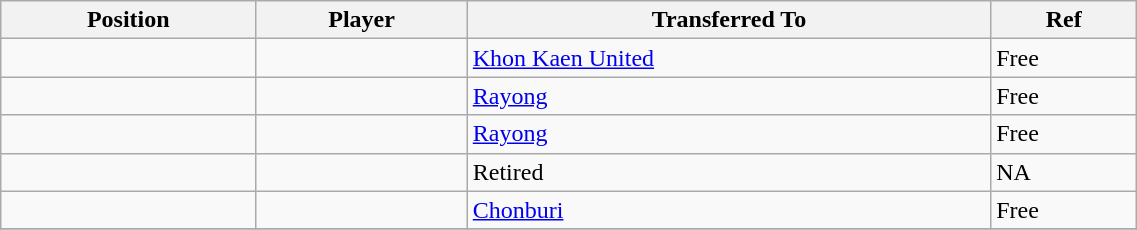<table class="wikitable sortable" style="width:60%; text-align:center; font-size:100%; text-align:left;">
<tr>
<th>Position</th>
<th>Player</th>
<th>Transferred To</th>
<th>Ref</th>
</tr>
<tr>
<td></td>
<td></td>
<td> <a href='#'>Khon Kaen United</a></td>
<td>Free</td>
</tr>
<tr>
<td></td>
<td></td>
<td> <a href='#'>Rayong</a></td>
<td>Free</td>
</tr>
<tr>
<td></td>
<td></td>
<td> <a href='#'>Rayong</a></td>
<td>Free</td>
</tr>
<tr>
<td></td>
<td></td>
<td>Retired</td>
<td>NA</td>
</tr>
<tr>
<td></td>
<td></td>
<td> <a href='#'>Chonburi</a></td>
<td>Free</td>
</tr>
<tr>
</tr>
</table>
